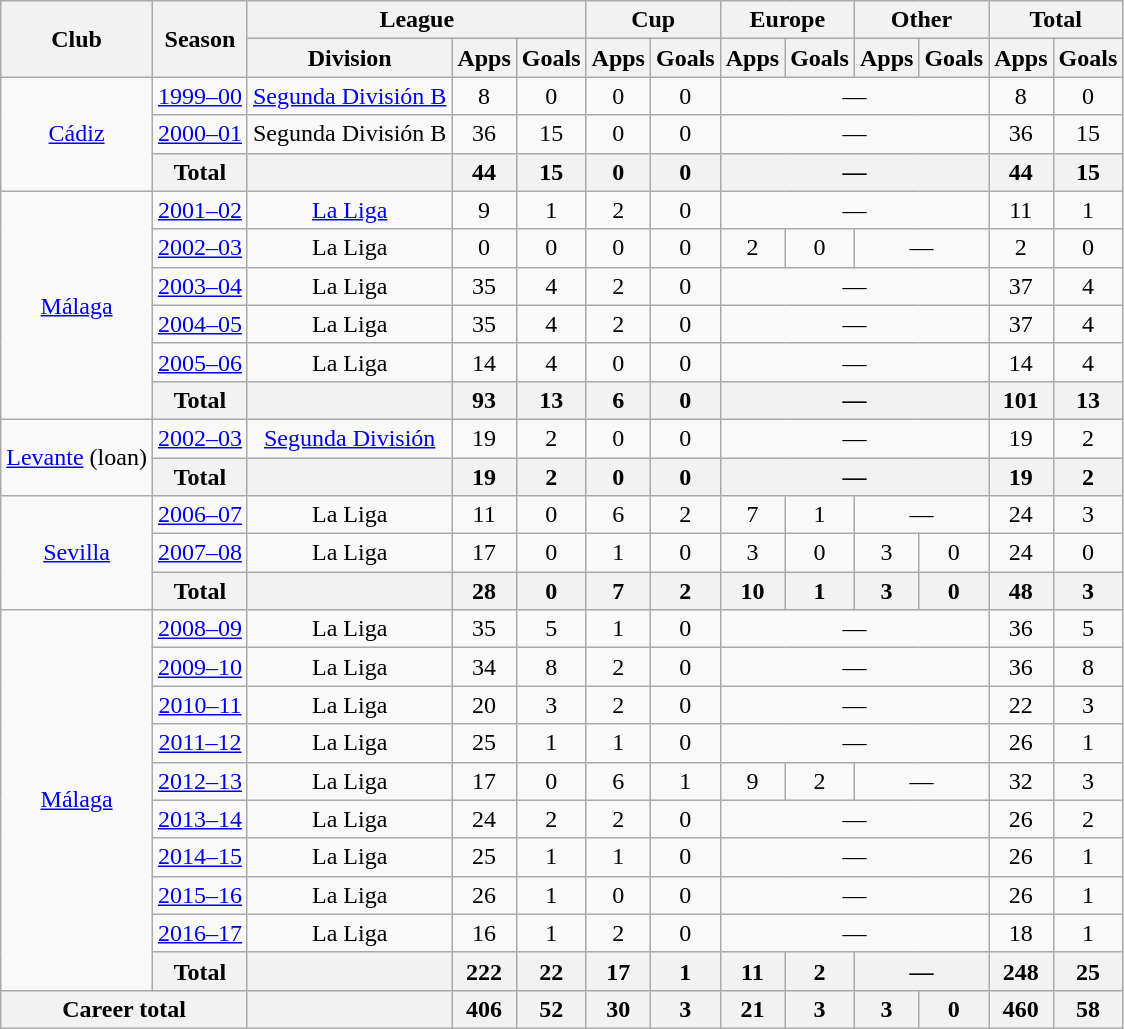<table class="wikitable" style="text-align: center">
<tr>
<th rowspan="2">Club</th>
<th rowspan="2">Season</th>
<th colspan="3">League</th>
<th colspan="2">Cup</th>
<th colspan="2">Europe</th>
<th colspan="2">Other</th>
<th colspan="2">Total</th>
</tr>
<tr>
<th>Division</th>
<th>Apps</th>
<th>Goals</th>
<th>Apps</th>
<th>Goals</th>
<th>Apps</th>
<th>Goals</th>
<th>Apps</th>
<th>Goals</th>
<th>Apps</th>
<th>Goals</th>
</tr>
<tr>
<td rowspan="3"><a href='#'>Cádiz</a></td>
<td><a href='#'>1999–00</a></td>
<td><a href='#'>Segunda División B</a></td>
<td>8</td>
<td>0</td>
<td>0</td>
<td>0</td>
<td colspan="4">—</td>
<td>8</td>
<td>0</td>
</tr>
<tr>
<td><a href='#'>2000–01</a></td>
<td>Segunda División B</td>
<td>36</td>
<td>15</td>
<td>0</td>
<td>0</td>
<td colspan="4">—</td>
<td>36</td>
<td>15</td>
</tr>
<tr>
<th>Total</th>
<th></th>
<th>44</th>
<th>15</th>
<th>0</th>
<th>0</th>
<th colspan="4">—</th>
<th>44</th>
<th>15</th>
</tr>
<tr>
<td rowspan="6"><a href='#'>Málaga</a></td>
<td><a href='#'>2001–02</a></td>
<td><a href='#'>La Liga</a></td>
<td>9</td>
<td>1</td>
<td>2</td>
<td>0</td>
<td colspan="4">—</td>
<td>11</td>
<td>1</td>
</tr>
<tr>
<td><a href='#'>2002–03</a></td>
<td>La Liga</td>
<td>0</td>
<td>0</td>
<td>0</td>
<td>0</td>
<td>2</td>
<td>0</td>
<td colspan="2">—</td>
<td>2</td>
<td>0</td>
</tr>
<tr>
<td><a href='#'>2003–04</a></td>
<td>La Liga</td>
<td>35</td>
<td>4</td>
<td>2</td>
<td>0</td>
<td colspan="4">—</td>
<td>37</td>
<td>4</td>
</tr>
<tr>
<td><a href='#'>2004–05</a></td>
<td>La Liga</td>
<td>35</td>
<td>4</td>
<td>2</td>
<td>0</td>
<td colspan="4">—</td>
<td>37</td>
<td>4</td>
</tr>
<tr>
<td><a href='#'>2005–06</a></td>
<td>La Liga</td>
<td>14</td>
<td>4</td>
<td>0</td>
<td>0</td>
<td colspan="4">—</td>
<td>14</td>
<td>4</td>
</tr>
<tr>
<th>Total</th>
<th></th>
<th>93</th>
<th>13</th>
<th>6</th>
<th>0</th>
<th colspan="4">—</th>
<th>101</th>
<th>13</th>
</tr>
<tr>
<td rowspan="2"><a href='#'>Levante</a> (loan)</td>
<td><a href='#'>2002–03</a></td>
<td><a href='#'>Segunda División</a></td>
<td>19</td>
<td>2</td>
<td>0</td>
<td>0</td>
<td colspan="4">—</td>
<td>19</td>
<td>2</td>
</tr>
<tr>
<th>Total</th>
<th></th>
<th>19</th>
<th>2</th>
<th>0</th>
<th>0</th>
<th colspan="4">—</th>
<th>19</th>
<th>2</th>
</tr>
<tr>
<td rowspan="3"><a href='#'>Sevilla</a></td>
<td><a href='#'>2006–07</a></td>
<td>La Liga</td>
<td>11</td>
<td>0</td>
<td>6</td>
<td>2</td>
<td>7</td>
<td>1</td>
<td colspan="2">—</td>
<td>24</td>
<td>3</td>
</tr>
<tr>
<td><a href='#'>2007–08</a></td>
<td>La Liga</td>
<td>17</td>
<td>0</td>
<td>1</td>
<td>0</td>
<td>3</td>
<td>0</td>
<td>3</td>
<td>0</td>
<td>24</td>
<td>0</td>
</tr>
<tr>
<th>Total</th>
<th></th>
<th>28</th>
<th>0</th>
<th>7</th>
<th>2</th>
<th>10</th>
<th>1</th>
<th>3</th>
<th>0</th>
<th>48</th>
<th>3</th>
</tr>
<tr>
<td rowspan="10"><a href='#'>Málaga</a></td>
<td><a href='#'>2008–09</a></td>
<td>La Liga</td>
<td>35</td>
<td>5</td>
<td>1</td>
<td>0</td>
<td colspan="4">—</td>
<td>36</td>
<td>5</td>
</tr>
<tr>
<td><a href='#'>2009–10</a></td>
<td>La Liga</td>
<td>34</td>
<td>8</td>
<td>2</td>
<td>0</td>
<td colspan="4">—</td>
<td>36</td>
<td>8</td>
</tr>
<tr>
<td><a href='#'>2010–11</a></td>
<td>La Liga</td>
<td>20</td>
<td>3</td>
<td>2</td>
<td>0</td>
<td colspan="4">—</td>
<td>22</td>
<td>3</td>
</tr>
<tr>
<td><a href='#'>2011–12</a></td>
<td>La Liga</td>
<td>25</td>
<td>1</td>
<td>1</td>
<td>0</td>
<td colspan="4">—</td>
<td>26</td>
<td>1</td>
</tr>
<tr>
<td><a href='#'>2012–13</a></td>
<td>La Liga</td>
<td>17</td>
<td>0</td>
<td>6</td>
<td>1</td>
<td>9</td>
<td>2</td>
<td colspan="2">—</td>
<td>32</td>
<td>3</td>
</tr>
<tr>
<td><a href='#'>2013–14</a></td>
<td>La Liga</td>
<td>24</td>
<td>2</td>
<td>2</td>
<td>0</td>
<td colspan="4">—</td>
<td>26</td>
<td>2</td>
</tr>
<tr>
<td><a href='#'>2014–15</a></td>
<td>La Liga</td>
<td>25</td>
<td>1</td>
<td>1</td>
<td>0</td>
<td colspan="4">—</td>
<td>26</td>
<td>1</td>
</tr>
<tr>
<td><a href='#'>2015–16</a></td>
<td>La Liga</td>
<td>26</td>
<td>1</td>
<td>0</td>
<td>0</td>
<td colspan="4">—</td>
<td>26</td>
<td>1</td>
</tr>
<tr>
<td><a href='#'>2016–17</a></td>
<td>La Liga</td>
<td>16</td>
<td>1</td>
<td>2</td>
<td>0</td>
<td colspan="4">—</td>
<td>18</td>
<td>1</td>
</tr>
<tr>
<th>Total</th>
<th></th>
<th>222</th>
<th>22</th>
<th>17</th>
<th>1</th>
<th>11</th>
<th>2</th>
<th colspan="2">—</th>
<th>248</th>
<th>25</th>
</tr>
<tr>
<th colspan="2">Career total</th>
<th></th>
<th>406</th>
<th>52</th>
<th>30</th>
<th>3</th>
<th>21</th>
<th>3</th>
<th>3</th>
<th>0</th>
<th>460</th>
<th>58</th>
</tr>
</table>
